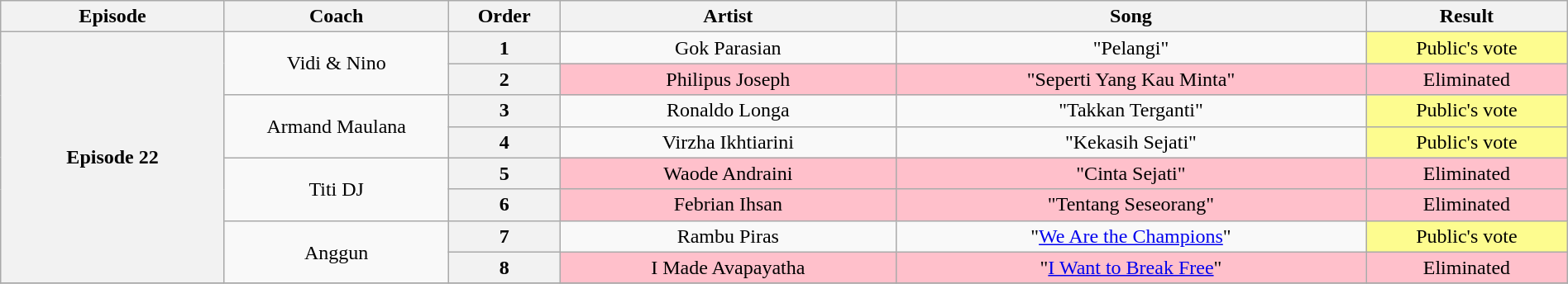<table class="wikitable" style="text-align:center; width:100%;">
<tr>
<th style="width:10%;">Episode</th>
<th style="width:10%;">Coach</th>
<th style="width:05%;">Order</th>
<th style="width:15%;">Artist</th>
<th style="width:21%;">Song</th>
<th style="width:9%;">Result</th>
</tr>
<tr>
<th rowspan="8" scope="row">Episode 22<br><small></small></th>
<td rowspan="2">Vidi & Nino</td>
<th>1</th>
<td>Gok Parasian</td>
<td>"Pelangi"</td>
<td style="background:#fdfc8f;">Public's vote</td>
</tr>
<tr>
<th>2</th>
<td style="background:pink;">Philipus Joseph</td>
<td style="background:pink;">"Seperti Yang Kau Minta"</td>
<td style="background:pink;">Eliminated</td>
</tr>
<tr>
<td rowspan="2">Armand Maulana</td>
<th>3</th>
<td>Ronaldo Longa</td>
<td>"Takkan Terganti"</td>
<td style="background:#fdfc8f;">Public's vote</td>
</tr>
<tr>
<th>4</th>
<td>Virzha Ikhtiarini</td>
<td>"Kekasih Sejati"</td>
<td style="background:#fdfc8f;">Public's vote</td>
</tr>
<tr>
<td rowspan="2">Titi DJ</td>
<th>5</th>
<td style="background:pink;">Waode Andraini</td>
<td style="background:pink;">"Cinta Sejati"</td>
<td style="background:pink;">Eliminated</td>
</tr>
<tr>
<th>6</th>
<td style="background:pink;">Febrian Ihsan</td>
<td style="background:pink;">"Tentang Seseorang"</td>
<td style="background:pink;">Eliminated</td>
</tr>
<tr>
<td rowspan="2">Anggun</td>
<th>7</th>
<td>Rambu Piras</td>
<td>"<a href='#'>We Are the Champions</a>"</td>
<td style="background:#fdfc8f;">Public's vote</td>
</tr>
<tr>
<th>8</th>
<td style="background:pink;">I Made Avapayatha</td>
<td style="background:pink;">"<a href='#'>I Want to Break Free</a>"</td>
<td style="background:pink;">Eliminated</td>
</tr>
<tr>
</tr>
</table>
